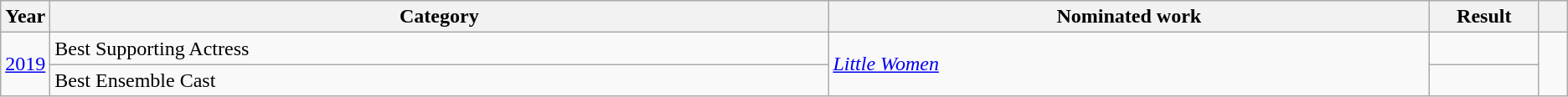<table class="wikitable sortable">
<tr>
<th scope="col" style="width:1em;">Year</th>
<th scope="col" style="width:39em;">Category</th>
<th scope="col" style="width:30em;">Nominated work</th>
<th scope="col" style="width:5em;">Result</th>
<th scope="col" style="width:1em;"class="unsortable"></th>
</tr>
<tr>
<td rowspan="2"><a href='#'>2019</a></td>
<td>Best Supporting Actress</td>
<td rowspan="2"><em><a href='#'>Little Women</a></em></td>
<td></td>
<td align="center" rowspan="2"></td>
</tr>
<tr>
<td>Best Ensemble Cast</td>
<td></td>
</tr>
</table>
